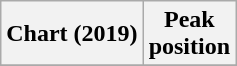<table class="wikitable plainrowheaders" style="text-align:center">
<tr>
<th scope="col">Chart (2019)</th>
<th scope="col">Peak<br> position</th>
</tr>
<tr>
</tr>
</table>
